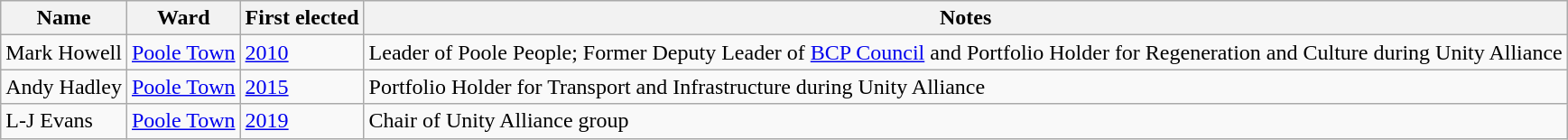<table class="wikitable sortable">
<tr>
<th>Name</th>
<th>Ward</th>
<th>First elected</th>
<th>Notes</th>
</tr>
<tr>
<td>Mark Howell</td>
<td><a href='#'>Poole Town</a></td>
<td><a href='#'>2010</a></td>
<td>Leader of Poole People; Former Deputy Leader of <a href='#'>BCP Council</a> and Portfolio Holder for Regeneration and Culture during Unity Alliance</td>
</tr>
<tr>
<td>Andy Hadley</td>
<td><a href='#'>Poole Town</a></td>
<td><a href='#'>2015</a></td>
<td>Portfolio Holder for Transport and Infrastructure during Unity Alliance</td>
</tr>
<tr>
<td>L-J Evans</td>
<td><a href='#'>Poole Town</a></td>
<td><a href='#'>2019</a></td>
<td>Chair of Unity Alliance group</td>
</tr>
</table>
